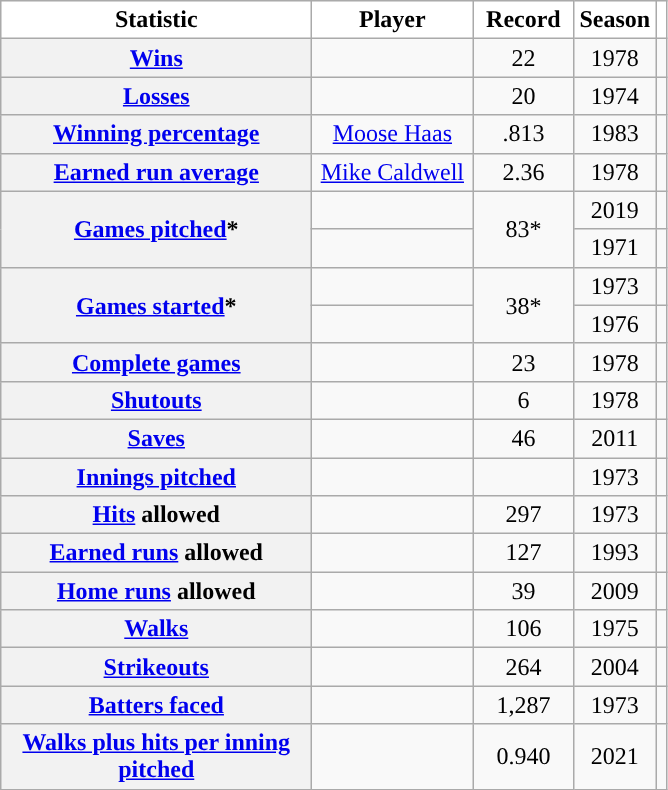<table class="sortable wikitable plainrowheaders" style="text-align:center">
<tr>
<th width="200px" scope="col" style="background-color:#ffffff; border-top:#">Statistic</th>
<th width="100px" scope="col" style="background-color:#ffffff; border-top:#">Player</th>
<th width="60px" class="unsortable" scope="col" style="background-color:#ffffff; border-top:#">Record</th>
<th scope="col" style="background-color:#ffffff; border-top:#">Season</th>
<th class="unsortable" scope="col" style="background-color:#ffffff; border-top:#"></th>
</tr>
<tr>
<th scope="row" style="text-align:center"><a href='#'>Wins</a></th>
<td></td>
<td>22</td>
<td>1978</td>
<td></td>
</tr>
<tr>
<th scope="row" style="text-align:center"><a href='#'>Losses</a></th>
<td></td>
<td>20</td>
<td>1974</td>
<td></td>
</tr>
<tr>
<th scope="row" style="text-align:center"><a href='#'>Winning percentage</a></th>
<td><a href='#'>Moose Haas</a></td>
<td>.813</td>
<td>1983</td>
<td></td>
</tr>
<tr>
<th scope="row" style="text-align:center"><a href='#'>Earned run average</a></th>
<td><a href='#'>Mike Caldwell</a></td>
<td>2.36</td>
<td>1978</td>
<td></td>
</tr>
<tr>
<th scope="row" style="text-align:center" rowspan="2"><a href='#'>Games pitched</a>*</th>
<td></td>
<td rowspan="2">83*</td>
<td>2019</td>
<td></td>
</tr>
<tr>
<td></td>
<td>1971</td>
<td></td>
</tr>
<tr>
<th scope="row" style="text-align:center" rowspan="2"><a href='#'>Games started</a>*</th>
<td></td>
<td rowspan="2">38*</td>
<td>1973</td>
<td></td>
</tr>
<tr>
<td></td>
<td>1976</td>
<td></td>
</tr>
<tr>
<th scope="row" style="text-align:center"><a href='#'>Complete games</a></th>
<td></td>
<td>23</td>
<td>1978</td>
<td></td>
</tr>
<tr>
<th scope="row" style="text-align:center"><a href='#'>Shutouts</a></th>
<td></td>
<td>6</td>
<td>1978</td>
<td></td>
</tr>
<tr>
<th scope="row" style="text-align:center"><a href='#'>Saves</a></th>
<td></td>
<td>46</td>
<td>2011</td>
<td></td>
</tr>
<tr>
<th scope="row" style="text-align:center"><a href='#'>Innings pitched</a></th>
<td></td>
<td></td>
<td>1973</td>
<td></td>
</tr>
<tr>
<th scope="row" style="text-align:center"><a href='#'>Hits</a> allowed</th>
<td></td>
<td>297</td>
<td>1973</td>
<td></td>
</tr>
<tr>
<th scope="row" style="text-align:center"><a href='#'>Earned runs</a> allowed</th>
<td></td>
<td>127</td>
<td>1993</td>
<td></td>
</tr>
<tr>
<th scope="row" style="text-align:center"><a href='#'>Home runs</a> allowed</th>
<td></td>
<td>39</td>
<td>2009</td>
<td></td>
</tr>
<tr>
<th scope="row" style="text-align:center"><a href='#'>Walks</a></th>
<td></td>
<td>106</td>
<td>1975</td>
<td></td>
</tr>
<tr>
<th scope="row" style="text-align:center"><a href='#'>Strikeouts</a></th>
<td></td>
<td>264</td>
<td>2004</td>
<td></td>
</tr>
<tr>
<th scope="row" style="text-align:center"><a href='#'>Batters faced</a></th>
<td></td>
<td>1,287</td>
<td>1973</td>
<td></td>
</tr>
<tr>
<th scope="row" style="text-align:center"><a href='#'>Walks plus hits per inning pitched</a></th>
<td></td>
<td>0.940</td>
<td>2021</td>
<td></td>
</tr>
</table>
